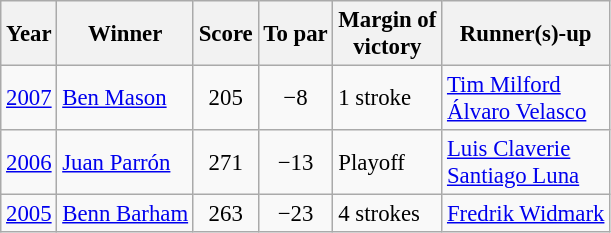<table class=wikitable style="font-size:95%">
<tr>
<th>Year</th>
<th>Winner</th>
<th>Score</th>
<th>To par</th>
<th>Margin of<br>victory</th>
<th>Runner(s)-up</th>
</tr>
<tr>
<td><a href='#'>2007</a></td>
<td> <a href='#'>Ben Mason</a></td>
<td align=center>205</td>
<td align=center>−8</td>
<td>1 stroke</td>
<td> <a href='#'>Tim Milford</a><br> <a href='#'>Álvaro Velasco</a></td>
</tr>
<tr>
<td><a href='#'>2006</a></td>
<td> <a href='#'>Juan Parrón</a></td>
<td align=center>271</td>
<td align=center>−13</td>
<td>Playoff</td>
<td> <a href='#'>Luis Claverie</a><br> <a href='#'>Santiago Luna</a></td>
</tr>
<tr>
<td><a href='#'>2005</a></td>
<td> <a href='#'>Benn Barham</a></td>
<td align=center>263</td>
<td align=center>−23</td>
<td>4 strokes</td>
<td> <a href='#'>Fredrik Widmark</a></td>
</tr>
</table>
